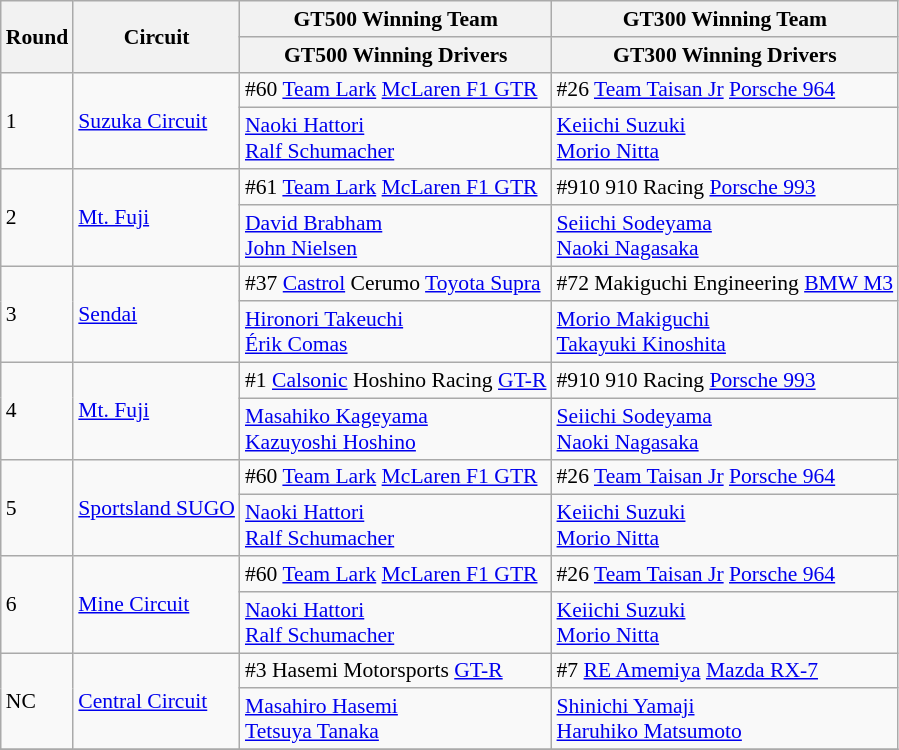<table class="wikitable" style="font-size: 90%;">
<tr>
<th rowspan=2>Round</th>
<th rowspan=2>Circuit</th>
<th>GT500 Winning Team</th>
<th>GT300 Winning Team</th>
</tr>
<tr>
<th>GT500 Winning Drivers</th>
<th>GT300 Winning Drivers</th>
</tr>
<tr>
<td rowspan=2>1</td>
<td rowspan=2><a href='#'>Suzuka Circuit</a></td>
<td>#60 <a href='#'>Team Lark</a> <a href='#'>McLaren F1 GTR</a></td>
<td>#26 <a href='#'>Team Taisan Jr</a> <a href='#'>Porsche 964</a></td>
</tr>
<tr>
<td> <a href='#'>Naoki Hattori</a><br> <a href='#'>Ralf Schumacher</a></td>
<td> <a href='#'>Keiichi Suzuki</a><br> <a href='#'>Morio Nitta</a></td>
</tr>
<tr>
<td rowspan=2>2</td>
<td rowspan=2><a href='#'>Mt. Fuji</a></td>
<td>#61 <a href='#'>Team Lark</a> <a href='#'>McLaren F1 GTR</a></td>
<td>#910 910 Racing <a href='#'>Porsche 993</a></td>
</tr>
<tr>
<td> <a href='#'>David Brabham</a><br> <a href='#'>John Nielsen</a></td>
<td> <a href='#'>Seiichi Sodeyama</a><br> <a href='#'>Naoki Nagasaka</a></td>
</tr>
<tr>
<td rowspan=2>3</td>
<td rowspan=2><a href='#'>Sendai</a></td>
<td>#37 <a href='#'>Castrol</a> Cerumo <a href='#'>Toyota Supra</a></td>
<td>#72 Makiguchi Engineering <a href='#'>BMW M3</a></td>
</tr>
<tr>
<td> <a href='#'>Hironori Takeuchi</a><br> <a href='#'>Érik Comas</a></td>
<td> <a href='#'>Morio Makiguchi</a><br> <a href='#'>Takayuki Kinoshita</a></td>
</tr>
<tr>
<td rowspan=2>4</td>
<td rowspan=2><a href='#'>Mt. Fuji</a></td>
<td>#1 <a href='#'>Calsonic</a> Hoshino Racing <a href='#'>GT-R</a></td>
<td>#910 910 Racing <a href='#'>Porsche 993</a></td>
</tr>
<tr>
<td> <a href='#'>Masahiko Kageyama</a><br> <a href='#'>Kazuyoshi Hoshino</a></td>
<td> <a href='#'>Seiichi Sodeyama</a><br> <a href='#'>Naoki Nagasaka</a></td>
</tr>
<tr>
<td rowspan=2>5</td>
<td rowspan=2><a href='#'>Sportsland SUGO</a></td>
<td>#60 <a href='#'>Team Lark</a> <a href='#'>McLaren F1 GTR</a></td>
<td>#26 <a href='#'>Team Taisan Jr</a> <a href='#'>Porsche 964</a></td>
</tr>
<tr>
<td> <a href='#'>Naoki Hattori</a><br> <a href='#'>Ralf Schumacher</a></td>
<td> <a href='#'>Keiichi Suzuki</a><br> <a href='#'>Morio Nitta</a></td>
</tr>
<tr>
<td rowspan=2>6</td>
<td rowspan=2><a href='#'>Mine Circuit</a></td>
<td>#60 <a href='#'>Team Lark</a> <a href='#'>McLaren F1 GTR</a></td>
<td>#26 <a href='#'>Team Taisan Jr</a> <a href='#'>Porsche 964</a></td>
</tr>
<tr>
<td> <a href='#'>Naoki Hattori</a><br> <a href='#'>Ralf Schumacher</a></td>
<td> <a href='#'>Keiichi Suzuki</a><br> <a href='#'>Morio Nitta</a></td>
</tr>
<tr>
<td rowspan=2>NC</td>
<td rowspan=2><a href='#'>Central Circuit</a></td>
<td>#3 Hasemi Motorsports <a href='#'>GT-R</a></td>
<td>#7 <a href='#'>RE Amemiya</a> <a href='#'>Mazda RX-7</a></td>
</tr>
<tr>
<td> <a href='#'>Masahiro Hasemi</a><br> <a href='#'>Tetsuya Tanaka</a></td>
<td> <a href='#'>Shinichi Yamaji</a><br> <a href='#'>Haruhiko Matsumoto</a></td>
</tr>
<tr>
</tr>
</table>
